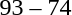<table style="text-align:center">
<tr>
<th width=200></th>
<th width=100></th>
<th width=200></th>
<th></th>
</tr>
<tr>
<td align=right><strong></strong></td>
<td>93 – 74</td>
<td align=left></td>
</tr>
</table>
